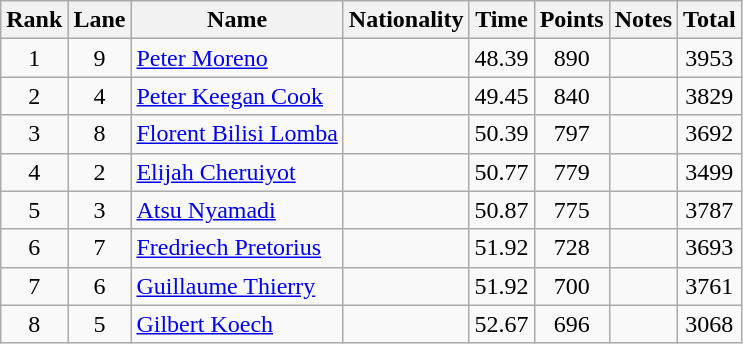<table class="wikitable sortable" style="text-align:center">
<tr>
<th>Rank</th>
<th>Lane</th>
<th>Name</th>
<th>Nationality</th>
<th>Time</th>
<th>Points</th>
<th>Notes</th>
<th>Total</th>
</tr>
<tr>
<td>1</td>
<td>9</td>
<td align="left"><a href='#'>Peter Moreno</a></td>
<td align=left></td>
<td>48.39</td>
<td>890</td>
<td></td>
<td>3953</td>
</tr>
<tr>
<td>2</td>
<td>4</td>
<td align="left"><a href='#'>Peter Keegan Cook</a></td>
<td align=left></td>
<td>49.45</td>
<td>840</td>
<td></td>
<td>3829</td>
</tr>
<tr>
<td>3</td>
<td>8</td>
<td align="left"><a href='#'>Florent Bilisi Lomba</a></td>
<td align=left></td>
<td>50.39</td>
<td>797</td>
<td></td>
<td>3692</td>
</tr>
<tr>
<td>4</td>
<td>2</td>
<td align="left"><a href='#'>Elijah Cheruiyot</a></td>
<td align=left></td>
<td>50.77</td>
<td>779</td>
<td></td>
<td>3499</td>
</tr>
<tr>
<td>5</td>
<td>3</td>
<td align="left"><a href='#'>Atsu Nyamadi</a></td>
<td align=left></td>
<td>50.87</td>
<td>775</td>
<td></td>
<td>3787</td>
</tr>
<tr>
<td>6</td>
<td>7</td>
<td align="left"><a href='#'>Fredriech Pretorius</a></td>
<td align=left></td>
<td>51.92</td>
<td>728</td>
<td></td>
<td>3693</td>
</tr>
<tr>
<td>7</td>
<td>6</td>
<td align="left"><a href='#'>Guillaume Thierry</a></td>
<td align=left></td>
<td>51.92</td>
<td>700</td>
<td></td>
<td>3761</td>
</tr>
<tr>
<td>8</td>
<td>5</td>
<td align="left"><a href='#'>Gilbert Koech</a></td>
<td align=left></td>
<td>52.67</td>
<td>696</td>
<td></td>
<td>3068</td>
</tr>
</table>
